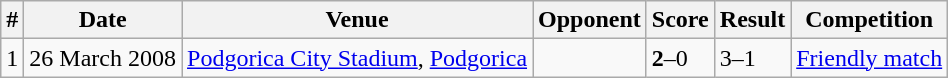<table class="wikitable collapsible expanded">
<tr>
<th>#</th>
<th>Date</th>
<th>Venue</th>
<th>Opponent</th>
<th>Score</th>
<th>Result</th>
<th>Competition</th>
</tr>
<tr>
<td>1</td>
<td>26 March 2008</td>
<td><a href='#'>Podgorica City Stadium</a>, <a href='#'>Podgorica</a></td>
<td></td>
<td><strong>2</strong>–0</td>
<td>3–1</td>
<td><a href='#'>Friendly match</a></td>
</tr>
</table>
